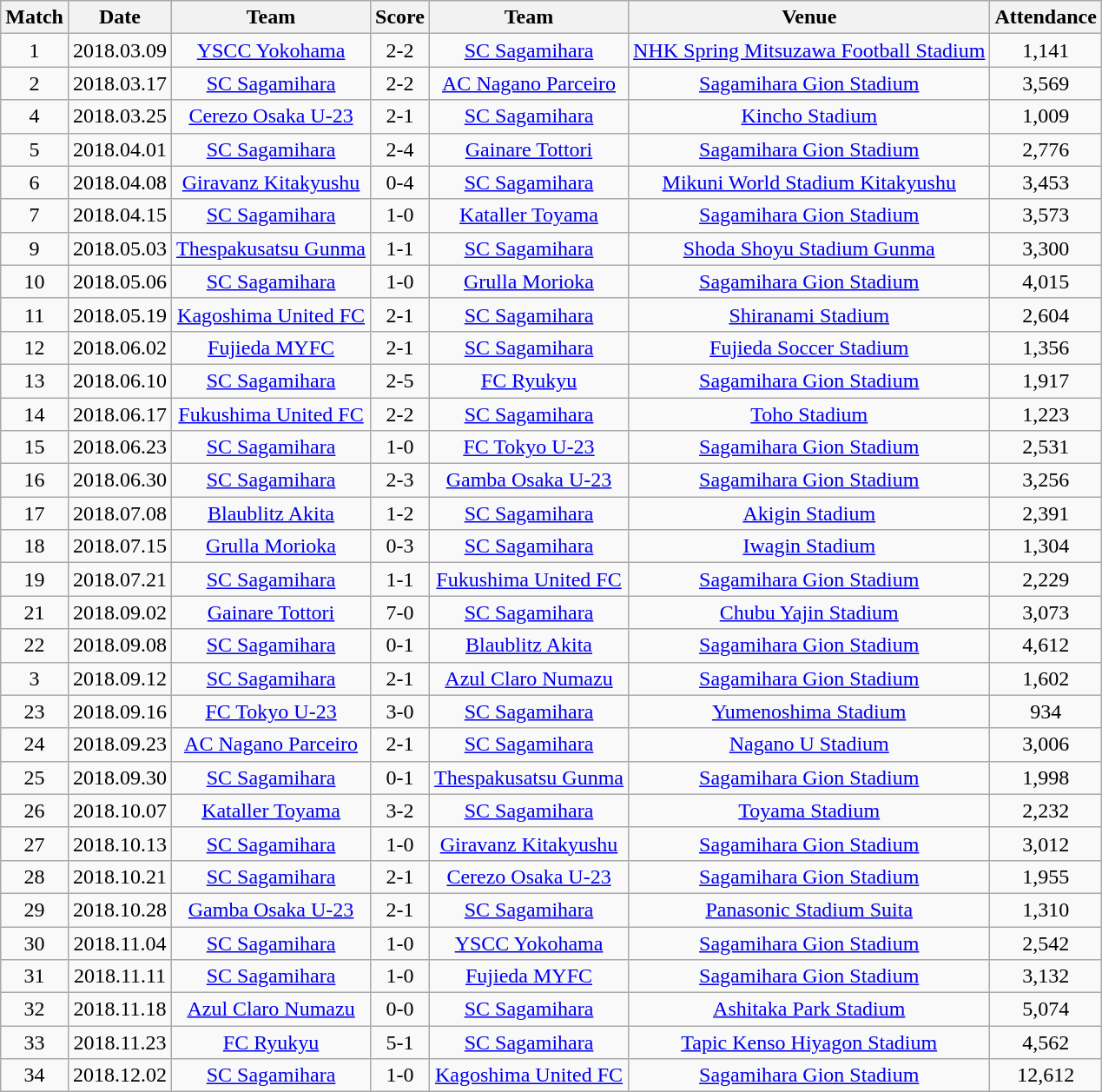<table class="wikitable" style="text-align:center;">
<tr>
<th>Match</th>
<th>Date</th>
<th>Team</th>
<th>Score</th>
<th>Team</th>
<th>Venue</th>
<th>Attendance</th>
</tr>
<tr>
<td>1</td>
<td>2018.03.09</td>
<td><a href='#'>YSCC Yokohama</a></td>
<td>2-2</td>
<td><a href='#'>SC Sagamihara</a></td>
<td><a href='#'>NHK Spring Mitsuzawa Football Stadium</a></td>
<td>1,141</td>
</tr>
<tr>
<td>2</td>
<td>2018.03.17</td>
<td><a href='#'>SC Sagamihara</a></td>
<td>2-2</td>
<td><a href='#'>AC Nagano Parceiro</a></td>
<td><a href='#'>Sagamihara Gion Stadium</a></td>
<td>3,569</td>
</tr>
<tr>
<td>4</td>
<td>2018.03.25</td>
<td><a href='#'>Cerezo Osaka U-23</a></td>
<td>2-1</td>
<td><a href='#'>SC Sagamihara</a></td>
<td><a href='#'>Kincho Stadium</a></td>
<td>1,009</td>
</tr>
<tr>
<td>5</td>
<td>2018.04.01</td>
<td><a href='#'>SC Sagamihara</a></td>
<td>2-4</td>
<td><a href='#'>Gainare Tottori</a></td>
<td><a href='#'>Sagamihara Gion Stadium</a></td>
<td>2,776</td>
</tr>
<tr>
<td>6</td>
<td>2018.04.08</td>
<td><a href='#'>Giravanz Kitakyushu</a></td>
<td>0-4</td>
<td><a href='#'>SC Sagamihara</a></td>
<td><a href='#'>Mikuni World Stadium Kitakyushu</a></td>
<td>3,453</td>
</tr>
<tr>
<td>7</td>
<td>2018.04.15</td>
<td><a href='#'>SC Sagamihara</a></td>
<td>1-0</td>
<td><a href='#'>Kataller Toyama</a></td>
<td><a href='#'>Sagamihara Gion Stadium</a></td>
<td>3,573</td>
</tr>
<tr>
<td>9</td>
<td>2018.05.03</td>
<td><a href='#'>Thespakusatsu Gunma</a></td>
<td>1-1</td>
<td><a href='#'>SC Sagamihara</a></td>
<td><a href='#'>Shoda Shoyu Stadium Gunma</a></td>
<td>3,300</td>
</tr>
<tr>
<td>10</td>
<td>2018.05.06</td>
<td><a href='#'>SC Sagamihara</a></td>
<td>1-0</td>
<td><a href='#'>Grulla Morioka</a></td>
<td><a href='#'>Sagamihara Gion Stadium</a></td>
<td>4,015</td>
</tr>
<tr>
<td>11</td>
<td>2018.05.19</td>
<td><a href='#'>Kagoshima United FC</a></td>
<td>2-1</td>
<td><a href='#'>SC Sagamihara</a></td>
<td><a href='#'>Shiranami Stadium</a></td>
<td>2,604</td>
</tr>
<tr>
<td>12</td>
<td>2018.06.02</td>
<td><a href='#'>Fujieda MYFC</a></td>
<td>2-1</td>
<td><a href='#'>SC Sagamihara</a></td>
<td><a href='#'>Fujieda Soccer Stadium</a></td>
<td>1,356</td>
</tr>
<tr>
<td>13</td>
<td>2018.06.10</td>
<td><a href='#'>SC Sagamihara</a></td>
<td>2-5</td>
<td><a href='#'>FC Ryukyu</a></td>
<td><a href='#'>Sagamihara Gion Stadium</a></td>
<td>1,917</td>
</tr>
<tr>
<td>14</td>
<td>2018.06.17</td>
<td><a href='#'>Fukushima United FC</a></td>
<td>2-2</td>
<td><a href='#'>SC Sagamihara</a></td>
<td><a href='#'>Toho Stadium</a></td>
<td>1,223</td>
</tr>
<tr>
<td>15</td>
<td>2018.06.23</td>
<td><a href='#'>SC Sagamihara</a></td>
<td>1-0</td>
<td><a href='#'>FC Tokyo U-23</a></td>
<td><a href='#'>Sagamihara Gion Stadium</a></td>
<td>2,531</td>
</tr>
<tr>
<td>16</td>
<td>2018.06.30</td>
<td><a href='#'>SC Sagamihara</a></td>
<td>2-3</td>
<td><a href='#'>Gamba Osaka U-23</a></td>
<td><a href='#'>Sagamihara Gion Stadium</a></td>
<td>3,256</td>
</tr>
<tr>
<td>17</td>
<td>2018.07.08</td>
<td><a href='#'>Blaublitz Akita</a></td>
<td>1-2</td>
<td><a href='#'>SC Sagamihara</a></td>
<td><a href='#'>Akigin Stadium</a></td>
<td>2,391</td>
</tr>
<tr>
<td>18</td>
<td>2018.07.15</td>
<td><a href='#'>Grulla Morioka</a></td>
<td>0-3</td>
<td><a href='#'>SC Sagamihara</a></td>
<td><a href='#'>Iwagin Stadium</a></td>
<td>1,304</td>
</tr>
<tr>
<td>19</td>
<td>2018.07.21</td>
<td><a href='#'>SC Sagamihara</a></td>
<td>1-1</td>
<td><a href='#'>Fukushima United FC</a></td>
<td><a href='#'>Sagamihara Gion Stadium</a></td>
<td>2,229</td>
</tr>
<tr>
<td>21</td>
<td>2018.09.02</td>
<td><a href='#'>Gainare Tottori</a></td>
<td>7-0</td>
<td><a href='#'>SC Sagamihara</a></td>
<td><a href='#'>Chubu Yajin Stadium</a></td>
<td>3,073</td>
</tr>
<tr>
<td>22</td>
<td>2018.09.08</td>
<td><a href='#'>SC Sagamihara</a></td>
<td>0-1</td>
<td><a href='#'>Blaublitz Akita</a></td>
<td><a href='#'>Sagamihara Gion Stadium</a></td>
<td>4,612</td>
</tr>
<tr>
<td>3</td>
<td>2018.09.12</td>
<td><a href='#'>SC Sagamihara</a></td>
<td>2-1</td>
<td><a href='#'>Azul Claro Numazu</a></td>
<td><a href='#'>Sagamihara Gion Stadium</a></td>
<td>1,602</td>
</tr>
<tr>
<td>23</td>
<td>2018.09.16</td>
<td><a href='#'>FC Tokyo U-23</a></td>
<td>3-0</td>
<td><a href='#'>SC Sagamihara</a></td>
<td><a href='#'>Yumenoshima Stadium</a></td>
<td>934</td>
</tr>
<tr>
<td>24</td>
<td>2018.09.23</td>
<td><a href='#'>AC Nagano Parceiro</a></td>
<td>2-1</td>
<td><a href='#'>SC Sagamihara</a></td>
<td><a href='#'>Nagano U Stadium</a></td>
<td>3,006</td>
</tr>
<tr>
<td>25</td>
<td>2018.09.30</td>
<td><a href='#'>SC Sagamihara</a></td>
<td>0-1</td>
<td><a href='#'>Thespakusatsu Gunma</a></td>
<td><a href='#'>Sagamihara Gion Stadium</a></td>
<td>1,998</td>
</tr>
<tr>
<td>26</td>
<td>2018.10.07</td>
<td><a href='#'>Kataller Toyama</a></td>
<td>3-2</td>
<td><a href='#'>SC Sagamihara</a></td>
<td><a href='#'>Toyama Stadium</a></td>
<td>2,232</td>
</tr>
<tr>
<td>27</td>
<td>2018.10.13</td>
<td><a href='#'>SC Sagamihara</a></td>
<td>1-0</td>
<td><a href='#'>Giravanz Kitakyushu</a></td>
<td><a href='#'>Sagamihara Gion Stadium</a></td>
<td>3,012</td>
</tr>
<tr>
<td>28</td>
<td>2018.10.21</td>
<td><a href='#'>SC Sagamihara</a></td>
<td>2-1</td>
<td><a href='#'>Cerezo Osaka U-23</a></td>
<td><a href='#'>Sagamihara Gion Stadium</a></td>
<td>1,955</td>
</tr>
<tr>
<td>29</td>
<td>2018.10.28</td>
<td><a href='#'>Gamba Osaka U-23</a></td>
<td>2-1</td>
<td><a href='#'>SC Sagamihara</a></td>
<td><a href='#'>Panasonic Stadium Suita</a></td>
<td>1,310</td>
</tr>
<tr>
<td>30</td>
<td>2018.11.04</td>
<td><a href='#'>SC Sagamihara</a></td>
<td>1-0</td>
<td><a href='#'>YSCC Yokohama</a></td>
<td><a href='#'>Sagamihara Gion Stadium</a></td>
<td>2,542</td>
</tr>
<tr>
<td>31</td>
<td>2018.11.11</td>
<td><a href='#'>SC Sagamihara</a></td>
<td>1-0</td>
<td><a href='#'>Fujieda MYFC</a></td>
<td><a href='#'>Sagamihara Gion Stadium</a></td>
<td>3,132</td>
</tr>
<tr>
<td>32</td>
<td>2018.11.18</td>
<td><a href='#'>Azul Claro Numazu</a></td>
<td>0-0</td>
<td><a href='#'>SC Sagamihara</a></td>
<td><a href='#'>Ashitaka Park Stadium</a></td>
<td>5,074</td>
</tr>
<tr>
<td>33</td>
<td>2018.11.23</td>
<td><a href='#'>FC Ryukyu</a></td>
<td>5-1</td>
<td><a href='#'>SC Sagamihara</a></td>
<td><a href='#'>Tapic Kenso Hiyagon Stadium</a></td>
<td>4,562</td>
</tr>
<tr>
<td>34</td>
<td>2018.12.02</td>
<td><a href='#'>SC Sagamihara</a></td>
<td>1-0</td>
<td><a href='#'>Kagoshima United FC</a></td>
<td><a href='#'>Sagamihara Gion Stadium</a></td>
<td>12,612</td>
</tr>
</table>
